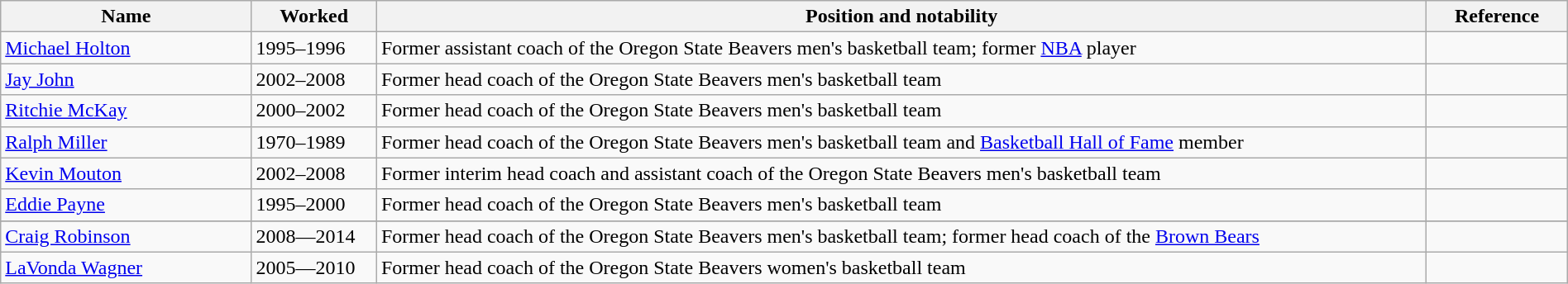<table class="wikitable sortable" style="width:100%">
<tr>
<th width="*">Name</th>
<th width="8%">Worked</th>
<th width="67%">Position and notability</th>
<th width="9%" class="unsortable">Reference</th>
</tr>
<tr valign="top">
<td><a href='#'>Michael Holton</a></td>
<td>1995–1996</td>
<td>Former assistant coach of the Oregon State Beavers men's basketball team; former <a href='#'>NBA</a> player</td>
<td></td>
</tr>
<tr valign="top">
<td><a href='#'>Jay John</a></td>
<td>2002–2008</td>
<td>Former head coach of the Oregon State Beavers men's basketball team</td>
<td></td>
</tr>
<tr valign="top">
<td><a href='#'>Ritchie McKay</a></td>
<td>2000–2002</td>
<td>Former head coach of the Oregon State Beavers men's basketball team</td>
<td></td>
</tr>
<tr valign="top">
<td><a href='#'>Ralph Miller</a></td>
<td>1970–1989</td>
<td>Former head coach of the Oregon State Beavers men's basketball team and <a href='#'>Basketball Hall of Fame</a> member</td>
<td></td>
</tr>
<tr valign="top">
<td><a href='#'>Kevin Mouton</a></td>
<td>2002–2008</td>
<td>Former interim head coach and assistant coach of the Oregon State Beavers men's basketball team</td>
<td></td>
</tr>
<tr valign="top">
<td><a href='#'>Eddie Payne</a></td>
<td>1995–2000</td>
<td>Former head coach of the Oregon State Beavers men's basketball team</td>
<td></td>
</tr>
<tr valign="top">
</tr>
<tr valign="top">
<td><a href='#'>Craig Robinson</a></td>
<td>2008—2014</td>
<td>Former head coach of the Oregon State Beavers men's basketball team; former head coach of the <a href='#'>Brown Bears</a></td>
<td></td>
</tr>
<tr valign="top">
<td><a href='#'>LaVonda Wagner</a></td>
<td>2005—2010</td>
<td>Former head coach of the Oregon State Beavers women's basketball team</td>
<td></td>
</tr>
</table>
